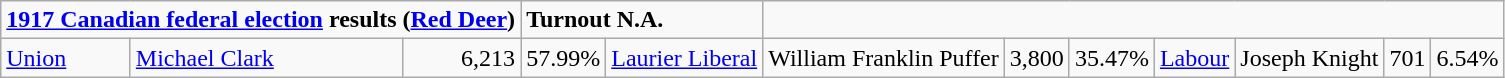<table class="wikitable" border="1">
<tr>
<td colspan="3" align=center><strong><a href='#'>1917 Canadian federal election</a> results (<a href='#'>Red Deer</a>)</strong></td>
<td colspan="2"><span><strong>Turnout N.A.</strong></span></td>
</tr>
<tr>
<td><a href='#'>Union</a></td>
<td><a href='#'>Michael Clark</a></td>
<td align="right">6,213</td>
<td align="right">57.99%<br></td>
<td><a href='#'>Laurier Liberal</a></td>
<td>William Franklin Puffer</td>
<td align="right">3,800</td>
<td align="right">35.47%<br></td>
<td><a href='#'>Labour</a></td>
<td>Joseph Knight</td>
<td align="right">701</td>
<td align="right">6.54%</td>
</tr>
</table>
